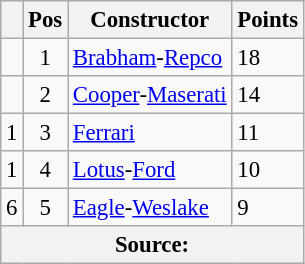<table class="wikitable" style="font-size: 95%;">
<tr>
<th></th>
<th>Pos</th>
<th>Constructor</th>
<th>Points</th>
</tr>
<tr>
<td align="left"></td>
<td align="center">1</td>
<td> <a href='#'>Brabham</a>-<a href='#'>Repco</a></td>
<td align="left">18</td>
</tr>
<tr>
<td align="left"></td>
<td align="center">2</td>
<td> <a href='#'>Cooper</a>-<a href='#'>Maserati</a></td>
<td align="left">14</td>
</tr>
<tr>
<td align="left"> 1</td>
<td align="center">3</td>
<td> <a href='#'>Ferrari</a></td>
<td align="left">11</td>
</tr>
<tr>
<td align="left"> 1</td>
<td align="center">4</td>
<td> <a href='#'>Lotus</a>-<a href='#'>Ford</a></td>
<td align="left">10</td>
</tr>
<tr>
<td align="left"> 6</td>
<td align="center">5</td>
<td> <a href='#'>Eagle</a>-<a href='#'>Weslake</a></td>
<td align="left">9</td>
</tr>
<tr>
<th colspan=4>Source: </th>
</tr>
</table>
